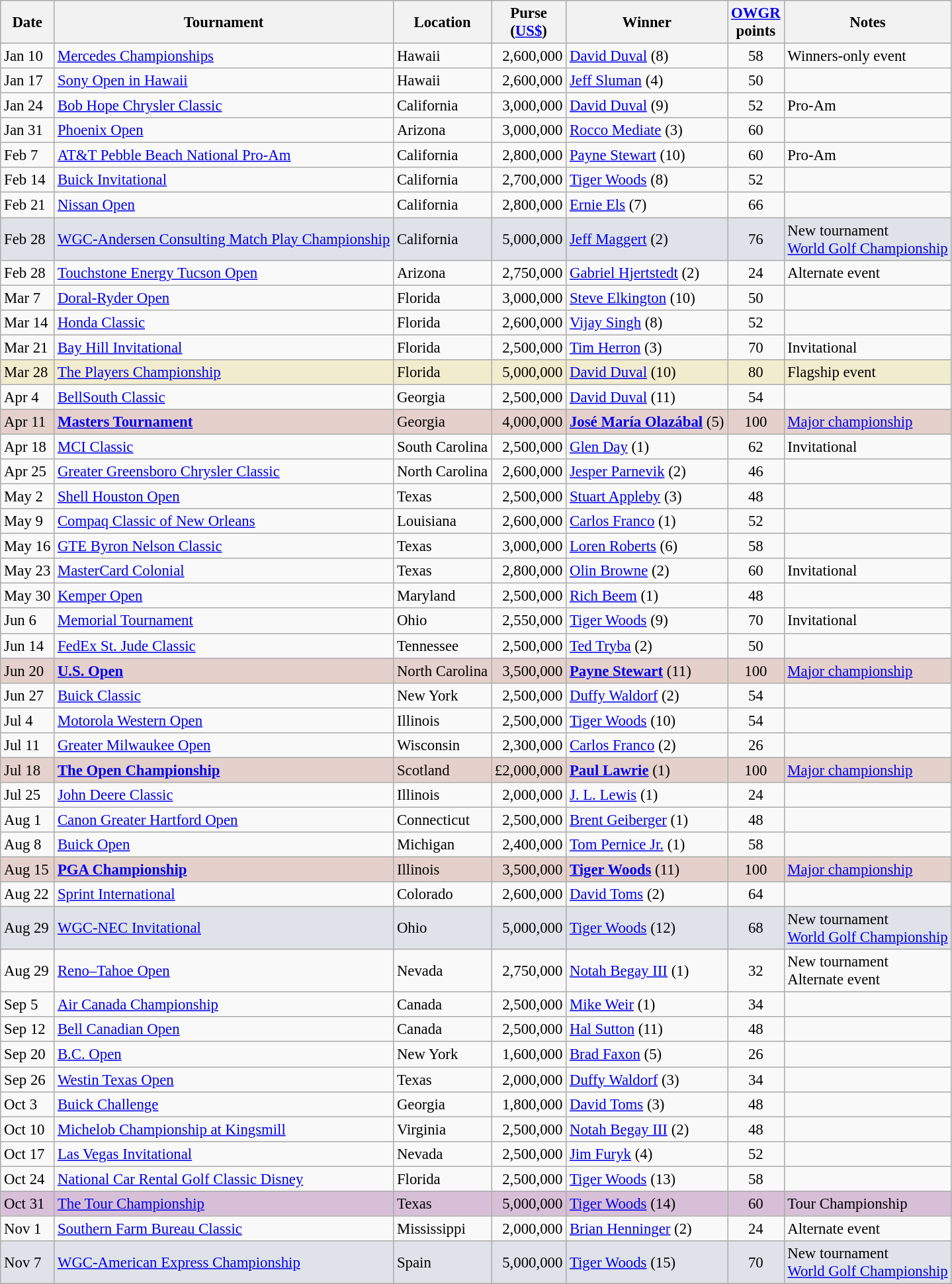<table class="wikitable" style="font-size:95%">
<tr>
<th>Date</th>
<th>Tournament</th>
<th>Location</th>
<th>Purse<br>(<a href='#'>US$</a>)</th>
<th>Winner</th>
<th><a href='#'>OWGR</a><br>points</th>
<th>Notes</th>
</tr>
<tr>
<td>Jan 10</td>
<td><a href='#'>Mercedes Championships</a></td>
<td>Hawaii</td>
<td align=right>2,600,000</td>
<td> <a href='#'>David Duval</a> (8)</td>
<td align=center>58</td>
<td>Winners-only event</td>
</tr>
<tr>
<td>Jan 17</td>
<td><a href='#'>Sony Open in Hawaii</a></td>
<td>Hawaii</td>
<td align=right>2,600,000</td>
<td> <a href='#'>Jeff Sluman</a> (4)</td>
<td align=center>50</td>
<td></td>
</tr>
<tr>
<td>Jan 24</td>
<td><a href='#'>Bob Hope Chrysler Classic</a></td>
<td>California</td>
<td align=right>3,000,000</td>
<td> <a href='#'>David Duval</a> (9)</td>
<td align=center>52</td>
<td>Pro-Am</td>
</tr>
<tr>
<td>Jan 31</td>
<td><a href='#'>Phoenix Open</a></td>
<td>Arizona</td>
<td align=right>3,000,000</td>
<td> <a href='#'>Rocco Mediate</a> (3)</td>
<td align=center>60</td>
<td></td>
</tr>
<tr>
<td>Feb 7</td>
<td><a href='#'>AT&T Pebble Beach National Pro-Am</a></td>
<td>California</td>
<td align=right>2,800,000</td>
<td> <a href='#'>Payne Stewart</a> (10)</td>
<td align=center>60</td>
<td>Pro-Am</td>
</tr>
<tr>
<td>Feb 14</td>
<td><a href='#'>Buick Invitational</a></td>
<td>California</td>
<td align=right>2,700,000</td>
<td> <a href='#'>Tiger Woods</a> (8)</td>
<td align=center>52</td>
<td></td>
</tr>
<tr>
<td>Feb 21</td>
<td><a href='#'>Nissan Open</a></td>
<td>California</td>
<td align=right>2,800,000</td>
<td> <a href='#'>Ernie Els</a> (7)</td>
<td align=center>66</td>
<td></td>
</tr>
<tr style="background:#dfe2e9">
<td>Feb 28</td>
<td><a href='#'>WGC-Andersen Consulting Match Play Championship</a></td>
<td>California</td>
<td align=right>5,000,000</td>
<td> <a href='#'>Jeff Maggert</a> (2)</td>
<td align=center>76</td>
<td>New tournament<br><a href='#'>World Golf Championship</a></td>
</tr>
<tr>
<td>Feb 28</td>
<td><a href='#'>Touchstone Energy Tucson Open</a></td>
<td>Arizona</td>
<td align=right>2,750,000</td>
<td> <a href='#'>Gabriel Hjertstedt</a> (2)</td>
<td align=center>24</td>
<td>Alternate event</td>
</tr>
<tr>
<td>Mar 7</td>
<td><a href='#'>Doral-Ryder Open</a></td>
<td>Florida</td>
<td align=right>3,000,000</td>
<td> <a href='#'>Steve Elkington</a> (10)</td>
<td align=center>50</td>
<td></td>
</tr>
<tr>
<td>Mar 14</td>
<td><a href='#'>Honda Classic</a></td>
<td>Florida</td>
<td align=right>2,600,000</td>
<td> <a href='#'>Vijay Singh</a> (8)</td>
<td align=center>52</td>
<td></td>
</tr>
<tr>
<td>Mar 21</td>
<td><a href='#'>Bay Hill Invitational</a></td>
<td>Florida</td>
<td align=right>2,500,000</td>
<td> <a href='#'>Tim Herron</a> (3)</td>
<td align=center>70</td>
<td>Invitational</td>
</tr>
<tr style="background:#f2ecce;">
<td>Mar 28</td>
<td><a href='#'>The Players Championship</a></td>
<td>Florida</td>
<td align=right>5,000,000</td>
<td> <a href='#'>David Duval</a> (10)</td>
<td align=center>80</td>
<td>Flagship event</td>
</tr>
<tr>
<td>Apr 4</td>
<td><a href='#'>BellSouth Classic</a></td>
<td>Georgia</td>
<td align=right>2,500,000</td>
<td> <a href='#'>David Duval</a> (11)</td>
<td align=center>54</td>
<td></td>
</tr>
<tr style="background:#e5d1cb;">
<td>Apr 11</td>
<td><strong><a href='#'>Masters Tournament</a></strong></td>
<td>Georgia</td>
<td align=right>4,000,000</td>
<td> <strong><a href='#'>José María Olazábal</a></strong> (5)</td>
<td align=center>100</td>
<td><a href='#'>Major championship</a></td>
</tr>
<tr>
<td>Apr 18</td>
<td><a href='#'>MCI Classic</a></td>
<td>South Carolina</td>
<td align=right>2,500,000</td>
<td> <a href='#'>Glen Day</a> (1)</td>
<td align=center>62</td>
<td>Invitational</td>
</tr>
<tr>
<td>Apr 25</td>
<td><a href='#'>Greater Greensboro Chrysler Classic</a></td>
<td>North Carolina</td>
<td align=right>2,600,000</td>
<td> <a href='#'>Jesper Parnevik</a> (2)</td>
<td align=center>46</td>
<td></td>
</tr>
<tr>
<td>May 2</td>
<td><a href='#'>Shell Houston Open</a></td>
<td>Texas</td>
<td align=right>2,500,000</td>
<td> <a href='#'>Stuart Appleby</a> (3)</td>
<td align=center>48</td>
<td></td>
</tr>
<tr>
<td>May 9</td>
<td><a href='#'>Compaq Classic of New Orleans</a></td>
<td>Louisiana</td>
<td align=right>2,600,000</td>
<td> <a href='#'>Carlos Franco</a> (1)</td>
<td align=center>52</td>
<td></td>
</tr>
<tr>
<td>May 16</td>
<td><a href='#'>GTE Byron Nelson Classic</a></td>
<td>Texas</td>
<td align=right>3,000,000</td>
<td> <a href='#'>Loren Roberts</a> (6)</td>
<td align=center>58</td>
<td></td>
</tr>
<tr>
<td>May 23</td>
<td><a href='#'>MasterCard Colonial</a></td>
<td>Texas</td>
<td align=right>2,800,000</td>
<td> <a href='#'>Olin Browne</a> (2)</td>
<td align=center>60</td>
<td>Invitational</td>
</tr>
<tr>
<td>May 30</td>
<td><a href='#'>Kemper Open</a></td>
<td>Maryland</td>
<td align=right>2,500,000</td>
<td> <a href='#'>Rich Beem</a> (1)</td>
<td align=center>48</td>
<td></td>
</tr>
<tr>
<td>Jun 6</td>
<td><a href='#'>Memorial Tournament</a></td>
<td>Ohio</td>
<td align=right>2,550,000</td>
<td> <a href='#'>Tiger Woods</a> (9)</td>
<td align=center>70</td>
<td>Invitational</td>
</tr>
<tr>
<td>Jun 14</td>
<td><a href='#'>FedEx St. Jude Classic</a></td>
<td>Tennessee</td>
<td align=right>2,500,000</td>
<td> <a href='#'>Ted Tryba</a> (2)</td>
<td align=center>50</td>
<td></td>
</tr>
<tr style="background:#e5d1cb;">
<td>Jun 20</td>
<td><strong><a href='#'>U.S. Open</a></strong></td>
<td>North Carolina</td>
<td align=right>3,500,000</td>
<td> <strong><a href='#'>Payne Stewart</a></strong> (11)</td>
<td align=center>100</td>
<td><a href='#'>Major championship</a></td>
</tr>
<tr>
<td>Jun 27</td>
<td><a href='#'>Buick Classic</a></td>
<td>New York</td>
<td align=right>2,500,000</td>
<td> <a href='#'>Duffy Waldorf</a> (2)</td>
<td align=center>54</td>
<td></td>
</tr>
<tr>
<td>Jul 4</td>
<td><a href='#'>Motorola Western Open</a></td>
<td>Illinois</td>
<td align=right>2,500,000</td>
<td> <a href='#'>Tiger Woods</a> (10)</td>
<td align=center>54</td>
<td></td>
</tr>
<tr>
<td>Jul 11</td>
<td><a href='#'>Greater Milwaukee Open</a></td>
<td>Wisconsin</td>
<td align=right>2,300,000</td>
<td> <a href='#'>Carlos Franco</a> (2)</td>
<td align=center>26</td>
<td></td>
</tr>
<tr style="background:#e5d1cb;">
<td>Jul 18</td>
<td><strong><a href='#'>The Open Championship</a></strong></td>
<td>Scotland</td>
<td align=right>£2,000,000</td>
<td> <strong><a href='#'>Paul Lawrie</a></strong> (1)</td>
<td align=center>100</td>
<td><a href='#'>Major championship</a></td>
</tr>
<tr>
<td>Jul 25</td>
<td><a href='#'>John Deere Classic</a></td>
<td>Illinois</td>
<td align=right>2,000,000</td>
<td> <a href='#'>J. L. Lewis</a> (1)</td>
<td align=center>24</td>
<td></td>
</tr>
<tr>
<td>Aug 1</td>
<td><a href='#'>Canon Greater Hartford Open</a></td>
<td>Connecticut</td>
<td align=right>2,500,000</td>
<td> <a href='#'>Brent Geiberger</a> (1)</td>
<td align=center>48</td>
<td></td>
</tr>
<tr>
<td>Aug 8</td>
<td><a href='#'>Buick Open</a></td>
<td>Michigan</td>
<td align=right>2,400,000</td>
<td> <a href='#'>Tom Pernice Jr.</a> (1)</td>
<td align=center>58</td>
<td></td>
</tr>
<tr style="background:#e5d1cb;">
<td>Aug 15</td>
<td><strong><a href='#'>PGA Championship</a></strong></td>
<td>Illinois</td>
<td align=right>3,500,000</td>
<td> <strong><a href='#'>Tiger Woods</a></strong> (11)</td>
<td align=center>100</td>
<td><a href='#'>Major championship</a></td>
</tr>
<tr>
<td>Aug 22</td>
<td><a href='#'>Sprint International</a></td>
<td>Colorado</td>
<td align=right>2,600,000</td>
<td> <a href='#'>David Toms</a> (2)</td>
<td align=center>64</td>
<td></td>
</tr>
<tr style="background:#dfe2e9">
<td>Aug 29</td>
<td><a href='#'>WGC-NEC Invitational</a></td>
<td>Ohio</td>
<td align=right>5,000,000</td>
<td> <a href='#'>Tiger Woods</a> (12)</td>
<td align=center>68</td>
<td>New tournament<br><a href='#'>World Golf Championship</a></td>
</tr>
<tr>
<td>Aug 29</td>
<td><a href='#'>Reno–Tahoe Open</a></td>
<td>Nevada</td>
<td align=right>2,750,000</td>
<td> <a href='#'>Notah Begay III</a> (1)</td>
<td align=center>32</td>
<td>New tournament<br>Alternate event</td>
</tr>
<tr>
<td>Sep 5</td>
<td><a href='#'>Air Canada Championship</a></td>
<td>Canada</td>
<td align=right>2,500,000</td>
<td> <a href='#'>Mike Weir</a> (1)</td>
<td align=center>34</td>
<td></td>
</tr>
<tr>
<td>Sep 12</td>
<td><a href='#'>Bell Canadian Open</a></td>
<td>Canada</td>
<td align=right>2,500,000</td>
<td> <a href='#'>Hal Sutton</a> (11)</td>
<td align=center>48</td>
<td></td>
</tr>
<tr>
<td>Sep 20</td>
<td><a href='#'>B.C. Open</a></td>
<td>New York</td>
<td align=right>1,600,000</td>
<td> <a href='#'>Brad Faxon</a> (5)</td>
<td align=center>26</td>
<td></td>
</tr>
<tr>
<td>Sep 26</td>
<td><a href='#'>Westin Texas Open</a></td>
<td>Texas</td>
<td align=right>2,000,000</td>
<td> <a href='#'>Duffy Waldorf</a> (3)</td>
<td align=center>34</td>
<td></td>
</tr>
<tr>
<td>Oct 3</td>
<td><a href='#'>Buick Challenge</a></td>
<td>Georgia</td>
<td align=right>1,800,000</td>
<td> <a href='#'>David Toms</a> (3)</td>
<td align=center>48</td>
<td></td>
</tr>
<tr>
<td>Oct 10</td>
<td><a href='#'>Michelob Championship at Kingsmill</a></td>
<td>Virginia</td>
<td align=right>2,500,000</td>
<td> <a href='#'>Notah Begay III</a> (2)</td>
<td align=center>48</td>
<td></td>
</tr>
<tr>
<td>Oct 17</td>
<td><a href='#'>Las Vegas Invitational</a></td>
<td>Nevada</td>
<td align=right>2,500,000</td>
<td> <a href='#'>Jim Furyk</a> (4)</td>
<td align=center>52</td>
<td></td>
</tr>
<tr>
<td>Oct 24</td>
<td><a href='#'>National Car Rental Golf Classic Disney</a></td>
<td>Florida</td>
<td align=right>2,500,000</td>
<td> <a href='#'>Tiger Woods</a> (13)</td>
<td align=center>58</td>
<td></td>
</tr>
<tr style="background:thistle;">
<td>Oct 31</td>
<td><a href='#'>The Tour Championship</a></td>
<td>Texas</td>
<td align=right>5,000,000</td>
<td> <a href='#'>Tiger Woods</a> (14)</td>
<td align=center>60</td>
<td>Tour Championship</td>
</tr>
<tr>
<td>Nov 1</td>
<td><a href='#'>Southern Farm Bureau Classic</a></td>
<td>Mississippi</td>
<td align=right>2,000,000</td>
<td> <a href='#'>Brian Henninger</a> (2)</td>
<td align=center>24</td>
<td>Alternate event</td>
</tr>
<tr style="background:#dfe2e9">
<td>Nov 7</td>
<td><a href='#'>WGC-American Express Championship</a></td>
<td>Spain</td>
<td align=right>5,000,000</td>
<td> <a href='#'>Tiger Woods</a> (15)</td>
<td align=center>70</td>
<td>New tournament<br><a href='#'>World Golf Championship</a></td>
</tr>
</table>
